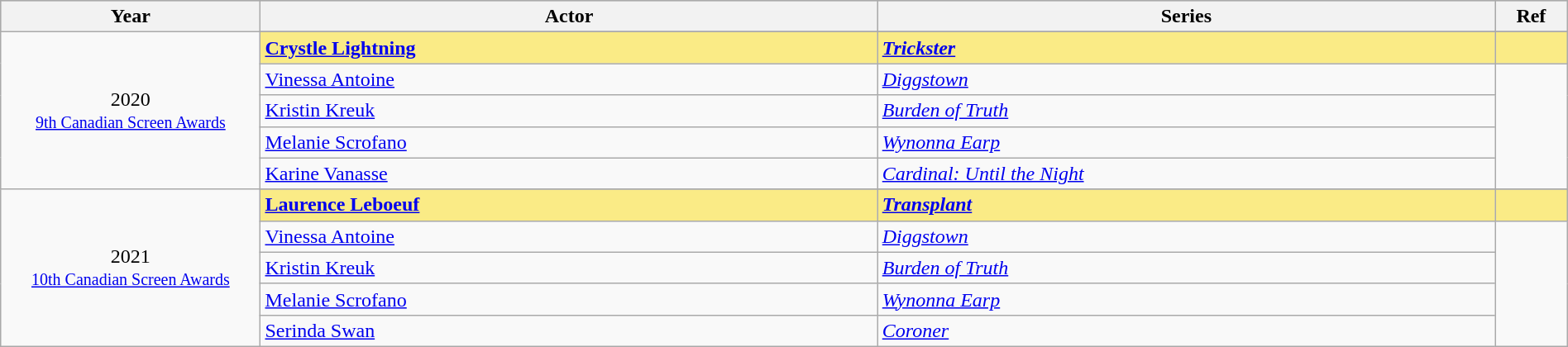<table class="wikitable" style="width:100%;">
<tr style="background:#bebebe;">
<th style="width:8%;">Year</th>
<th style="width:19%;">Actor</th>
<th style="width:19%;">Series</th>
<th style="width:2%;">Ref</th>
</tr>
<tr>
<td rowspan="6" align="center">2020 <br> <small><a href='#'>9th Canadian Screen Awards</a></small></td>
</tr>
<tr style="background:#FAEB86;">
<td><strong><a href='#'>Crystle Lightning</a></strong></td>
<td><strong><em><a href='#'>Trickster</a></em></strong></td>
<td></td>
</tr>
<tr>
<td><a href='#'>Vinessa Antoine</a></td>
<td><em><a href='#'>Diggstown</a></em></td>
<td rowspan=4></td>
</tr>
<tr>
<td><a href='#'>Kristin Kreuk</a></td>
<td><em><a href='#'>Burden of Truth</a></em></td>
</tr>
<tr>
<td><a href='#'>Melanie Scrofano</a></td>
<td><em><a href='#'>Wynonna Earp</a></em></td>
</tr>
<tr>
<td><a href='#'>Karine Vanasse</a></td>
<td><em><a href='#'>Cardinal: Until the Night</a></em></td>
</tr>
<tr>
<td rowspan="6" align="center">2021 <br> <small><a href='#'>10th Canadian Screen Awards</a></small></td>
</tr>
<tr style="background:#FAEB86;">
<td><strong><a href='#'>Laurence Leboeuf</a></strong></td>
<td><strong><em><a href='#'>Transplant</a></em></strong></td>
<td></td>
</tr>
<tr>
<td><a href='#'>Vinessa Antoine</a></td>
<td><em><a href='#'>Diggstown</a></em></td>
<td rowspan=4></td>
</tr>
<tr>
<td><a href='#'>Kristin Kreuk</a></td>
<td><em><a href='#'>Burden of Truth</a></em></td>
</tr>
<tr>
<td><a href='#'>Melanie Scrofano</a></td>
<td><em><a href='#'>Wynonna Earp</a></em></td>
</tr>
<tr>
<td><a href='#'>Serinda Swan</a></td>
<td><em><a href='#'>Coroner</a></em></td>
</tr>
</table>
